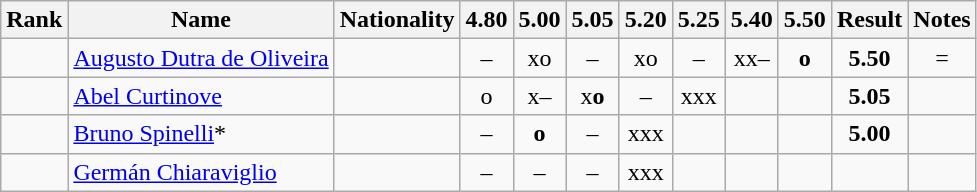<table class="wikitable sortable" style="text-align:center">
<tr>
<th>Rank</th>
<th>Name</th>
<th>Nationality</th>
<th>4.80</th>
<th>5.00</th>
<th>5.05</th>
<th>5.20</th>
<th>5.25</th>
<th>5.40</th>
<th>5.50</th>
<th>Result</th>
<th>Notes</th>
</tr>
<tr>
<td></td>
<td align=left><a href='#'>Augusto Dutra de Oliveira</a></td>
<td align=left></td>
<td>–</td>
<td>xo</td>
<td>–</td>
<td>xo</td>
<td>–</td>
<td>xx–</td>
<td><strong>o</strong></td>
<td><strong>5.50</strong></td>
<td>=</td>
</tr>
<tr>
<td></td>
<td align=left><a href='#'>Abel Curtinove</a></td>
<td align=left></td>
<td>o</td>
<td>x–</td>
<td>x<strong>o</strong></td>
<td>–</td>
<td>xxx</td>
<td></td>
<td></td>
<td><strong>5.05</strong></td>
<td></td>
</tr>
<tr>
<td></td>
<td align=left><a href='#'>Bruno Spinelli</a>*</td>
<td align=left></td>
<td>–</td>
<td><strong>o</strong></td>
<td>–</td>
<td>xxx</td>
<td></td>
<td></td>
<td></td>
<td><strong>5.00</strong></td>
<td></td>
</tr>
<tr>
<td></td>
<td align=left><a href='#'>Germán Chiaraviglio</a></td>
<td align=left></td>
<td>–</td>
<td>–</td>
<td>–</td>
<td>xxx</td>
<td></td>
<td></td>
<td></td>
<td><strong></strong></td>
<td></td>
</tr>
</table>
